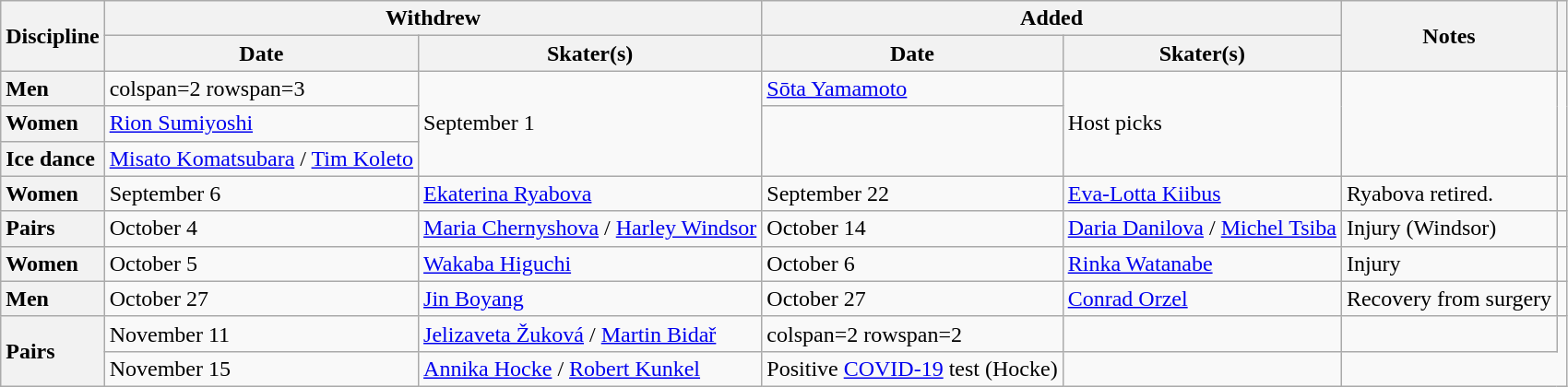<table class="wikitable unsortable">
<tr>
<th scope="col" rowspan=2>Discipline</th>
<th scope="col" colspan=2>Withdrew</th>
<th scope="col" colspan=2>Added</th>
<th scope="col" rowspan=2>Notes</th>
<th scope="col" rowspan=2></th>
</tr>
<tr>
<th>Date</th>
<th>Skater(s)</th>
<th>Date</th>
<th>Skater(s)</th>
</tr>
<tr>
<th scope="row" style="text-align:left">Men</th>
<td>colspan=2 rowspan=3 </td>
<td rowspan=3>September 1</td>
<td> <a href='#'>Sōta Yamamoto</a></td>
<td rowspan=3>Host picks</td>
<td rowspan=3></td>
</tr>
<tr>
<th scope="row" style="text-align:left">Women</th>
<td> <a href='#'>Rion Sumiyoshi</a></td>
</tr>
<tr>
<th scope="row" style="text-align:left">Ice dance</th>
<td> <a href='#'>Misato Komatsubara</a> / <a href='#'>Tim Koleto</a></td>
</tr>
<tr>
<th scope="row" style="text-align:left">Women</th>
<td>September 6</td>
<td> <a href='#'>Ekaterina Ryabova</a></td>
<td>September 22</td>
<td> <a href='#'>Eva-Lotta Kiibus</a></td>
<td>Ryabova retired.</td>
<td></td>
</tr>
<tr>
<th scope="row" style="text-align:left">Pairs</th>
<td>October 4</td>
<td> <a href='#'>Maria Chernyshova</a> / <a href='#'>Harley Windsor</a></td>
<td>October 14</td>
<td> <a href='#'>Daria Danilova</a> / <a href='#'>Michel Tsiba</a></td>
<td>Injury (Windsor)</td>
<td></td>
</tr>
<tr>
<th scope="row" style="text-align:left">Women</th>
<td>October 5</td>
<td> <a href='#'>Wakaba Higuchi</a></td>
<td>October 6</td>
<td> <a href='#'>Rinka Watanabe</a></td>
<td>Injury</td>
<td></td>
</tr>
<tr>
<th scope="row" style="text-align:left">Men</th>
<td>October 27</td>
<td> <a href='#'>Jin Boyang</a></td>
<td>October 27</td>
<td> <a href='#'>Conrad Orzel</a></td>
<td>Recovery from surgery</td>
<td></td>
</tr>
<tr>
<th scope="row" style="text-align:left" rowspan=2>Pairs</th>
<td>November 11</td>
<td> <a href='#'>Jelizaveta Žuková</a> / <a href='#'>Martin Bidař</a></td>
<td>colspan=2 rowspan=2 </td>
<td></td>
<td></td>
</tr>
<tr>
<td>November 15</td>
<td> <a href='#'>Annika Hocke</a> / <a href='#'>Robert Kunkel</a></td>
<td>Positive <a href='#'>COVID-19</a> test (Hocke)</td>
<td></td>
</tr>
</table>
